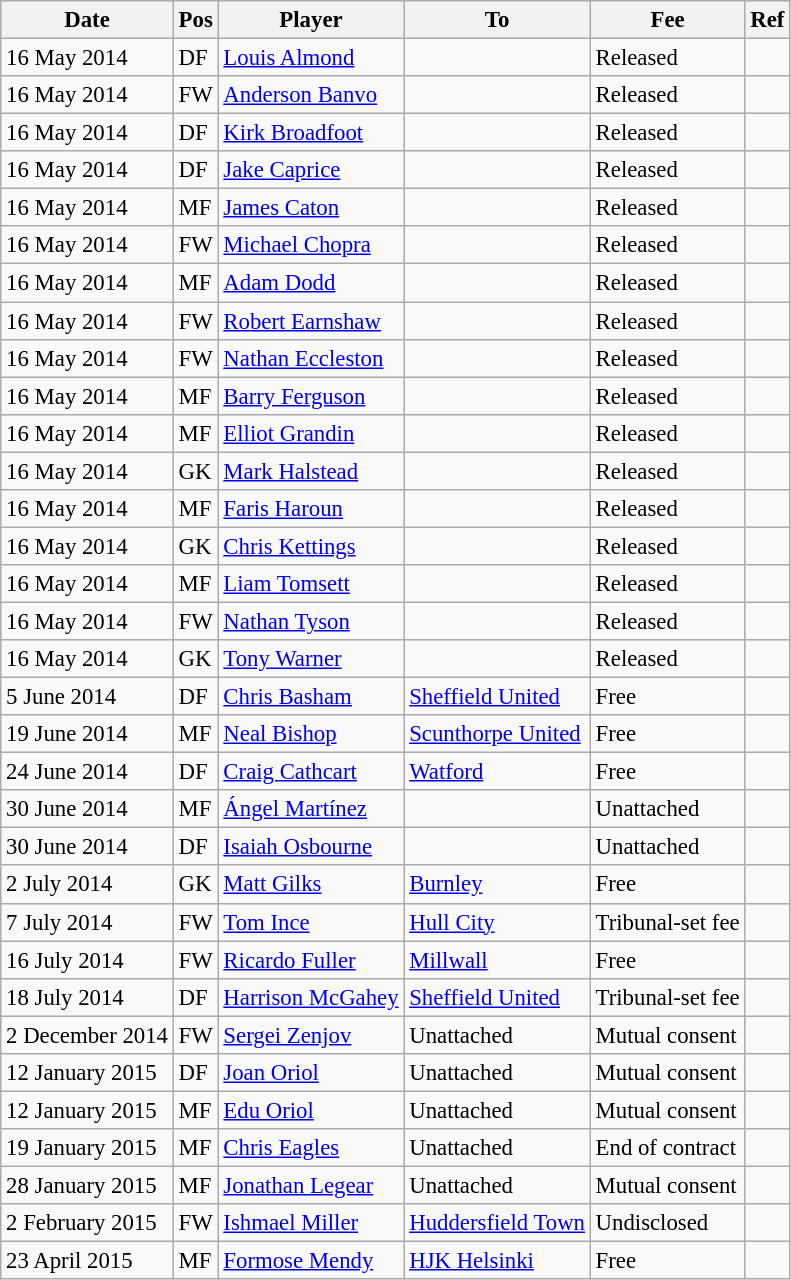<table class="wikitable" style="text-align:center; font-size:95%; text-align:left;">
<tr>
<th>Date</th>
<th>Pos</th>
<th>Player</th>
<th>To</th>
<th>Fee</th>
<th>Ref</th>
</tr>
<tr>
<td>16 May 2014</td>
<td>DF</td>
<td> <a href='#'>Louis Almond</a></td>
<td></td>
<td>Released</td>
<td></td>
</tr>
<tr>
<td>16 May 2014</td>
<td>FW</td>
<td> <a href='#'>Anderson Banvo</a></td>
<td></td>
<td>Released</td>
<td></td>
</tr>
<tr>
<td>16 May 2014</td>
<td>DF</td>
<td> <a href='#'>Kirk Broadfoot</a></td>
<td></td>
<td>Released</td>
<td></td>
</tr>
<tr>
<td>16 May 2014</td>
<td>DF</td>
<td> <a href='#'>Jake Caprice</a></td>
<td></td>
<td>Released</td>
<td></td>
</tr>
<tr>
<td>16 May 2014</td>
<td>MF</td>
<td> <a href='#'>James Caton</a></td>
<td></td>
<td>Released</td>
<td></td>
</tr>
<tr>
<td>16 May 2014</td>
<td>FW</td>
<td> <a href='#'>Michael Chopra</a></td>
<td></td>
<td>Released</td>
<td></td>
</tr>
<tr>
<td>16 May 2014</td>
<td>MF</td>
<td> <a href='#'>Adam Dodd</a></td>
<td></td>
<td>Released</td>
<td></td>
</tr>
<tr>
<td>16 May 2014</td>
<td>FW</td>
<td> <a href='#'>Robert Earnshaw</a></td>
<td></td>
<td>Released</td>
<td></td>
</tr>
<tr>
<td>16 May 2014</td>
<td>FW</td>
<td> <a href='#'>Nathan Eccleston</a></td>
<td></td>
<td>Released</td>
<td></td>
</tr>
<tr>
<td>16 May 2014</td>
<td>MF</td>
<td> <a href='#'>Barry Ferguson</a></td>
<td></td>
<td>Released</td>
<td></td>
</tr>
<tr>
<td>16 May 2014</td>
<td>MF</td>
<td> <a href='#'>Elliot Grandin</a></td>
<td></td>
<td>Released</td>
<td></td>
</tr>
<tr>
<td>16 May 2014</td>
<td>GK</td>
<td> <a href='#'>Mark Halstead</a></td>
<td></td>
<td>Released</td>
<td></td>
</tr>
<tr>
<td>16 May 2014</td>
<td>MF</td>
<td> <a href='#'>Faris Haroun</a></td>
<td></td>
<td>Released</td>
<td></td>
</tr>
<tr>
<td>16 May 2014</td>
<td>GK</td>
<td> <a href='#'>Chris Kettings</a></td>
<td></td>
<td>Released</td>
<td></td>
</tr>
<tr>
<td>16 May 2014</td>
<td>MF</td>
<td> <a href='#'>Liam Tomsett</a></td>
<td></td>
<td>Released</td>
<td></td>
</tr>
<tr>
<td>16 May 2014</td>
<td>FW</td>
<td> <a href='#'>Nathan Tyson</a></td>
<td></td>
<td>Released</td>
<td></td>
</tr>
<tr>
<td>16 May 2014</td>
<td>GK</td>
<td> <a href='#'>Tony Warner</a></td>
<td></td>
<td>Released</td>
<td></td>
</tr>
<tr>
<td>5 June 2014</td>
<td>DF</td>
<td> <a href='#'>Chris Basham</a></td>
<td><a href='#'>Sheffield United</a></td>
<td>Free</td>
<td></td>
</tr>
<tr>
<td>19 June 2014</td>
<td>MF</td>
<td> <a href='#'>Neal Bishop</a></td>
<td><a href='#'>Scunthorpe United</a></td>
<td>Free</td>
<td></td>
</tr>
<tr>
<td>24 June 2014</td>
<td>DF</td>
<td> <a href='#'>Craig Cathcart</a></td>
<td><a href='#'>Watford</a></td>
<td>Free</td>
<td></td>
</tr>
<tr>
<td>30 June 2014</td>
<td>MF</td>
<td> <a href='#'>Ángel Martínez</a></td>
<td></td>
<td>Unattached</td>
<td></td>
</tr>
<tr>
<td>30 June 2014</td>
<td>DF</td>
<td> <a href='#'>Isaiah Osbourne</a></td>
<td></td>
<td>Unattached</td>
<td></td>
</tr>
<tr>
<td>2 July 2014</td>
<td>GK</td>
<td> <a href='#'>Matt Gilks</a></td>
<td><a href='#'>Burnley</a></td>
<td>Free</td>
<td></td>
</tr>
<tr>
<td>7 July 2014</td>
<td>FW</td>
<td> <a href='#'>Tom Ince</a></td>
<td><a href='#'>Hull City</a></td>
<td>Tribunal-set fee</td>
<td></td>
</tr>
<tr>
<td>16 July 2014</td>
<td>FW</td>
<td> <a href='#'>Ricardo Fuller</a></td>
<td><a href='#'>Millwall</a></td>
<td>Free</td>
<td></td>
</tr>
<tr>
<td>18 July 2014</td>
<td>DF</td>
<td> <a href='#'>Harrison McGahey</a></td>
<td><a href='#'>Sheffield United</a></td>
<td>Tribunal-set fee</td>
<td></td>
</tr>
<tr>
<td>2 December 2014</td>
<td>FW</td>
<td> <a href='#'>Sergei Zenjov</a></td>
<td>Unattached</td>
<td>Mutual consent</td>
<td></td>
</tr>
<tr>
<td>12 January 2015</td>
<td>DF</td>
<td> <a href='#'>Joan Oriol</a></td>
<td>Unattached</td>
<td>Mutual consent</td>
<td></td>
</tr>
<tr>
<td>12 January 2015</td>
<td>MF</td>
<td> <a href='#'>Edu Oriol</a></td>
<td>Unattached</td>
<td>Mutual consent</td>
<td></td>
</tr>
<tr>
<td>19 January 2015</td>
<td>MF</td>
<td> <a href='#'>Chris Eagles</a></td>
<td>Unattached</td>
<td>End of contract</td>
<td></td>
</tr>
<tr>
<td>28 January 2015</td>
<td>MF</td>
<td> <a href='#'>Jonathan Legear</a></td>
<td>Unattached</td>
<td>Mutual consent</td>
<td></td>
</tr>
<tr>
<td>2 February 2015</td>
<td>FW</td>
<td> <a href='#'>Ishmael Miller</a></td>
<td><a href='#'>Huddersfield Town</a></td>
<td>Undisclosed</td>
<td></td>
</tr>
<tr>
<td>23 April 2015</td>
<td>MF</td>
<td> <a href='#'>Formose Mendy</a></td>
<td><a href='#'>HJK Helsinki</a></td>
<td>Free</td>
<td></td>
</tr>
</table>
